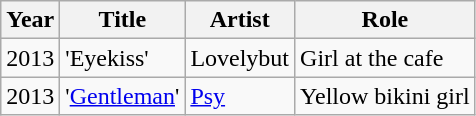<table class="wikitable sortable">
<tr>
<th>Year</th>
<th>Title</th>
<th>Artist</th>
<th>Role</th>
</tr>
<tr>
<td>2013</td>
<td>'Eyekiss'</td>
<td>Lovelybut</td>
<td>Girl at the cafe</td>
</tr>
<tr>
<td>2013</td>
<td>'<a href='#'>Gentleman</a>'</td>
<td><a href='#'>Psy</a></td>
<td>Yellow bikini girl</td>
</tr>
</table>
